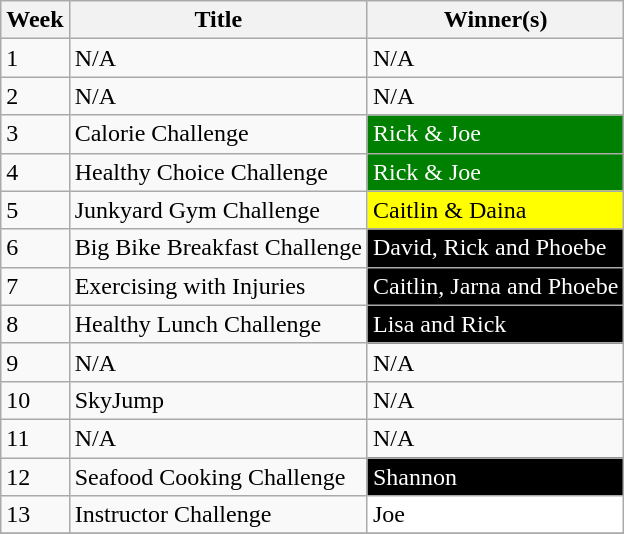<table class="wikitable">
<tr>
<th>Week</th>
<th>Title</th>
<th>Winner(s)</th>
</tr>
<tr>
<td>1</td>
<td>N/A</td>
<td>N/A</td>
</tr>
<tr>
<td>2</td>
<td>N/A</td>
<td>N/A</td>
</tr>
<tr>
<td>3</td>
<td>Calorie Challenge</td>
<td style="background:green;color:white;">Rick & Joe</td>
</tr>
<tr>
<td>4</td>
<td>Healthy Choice Challenge</td>
<td style="background:green;color:white;">Rick & Joe</td>
</tr>
<tr>
<td>5</td>
<td>Junkyard Gym Challenge</td>
<td style="background:yellow;">Caitlin & Daina</td>
</tr>
<tr>
<td>6</td>
<td>Big Bike Breakfast Challenge</td>
<td style="background:black;color:white;">David, Rick and Phoebe</td>
</tr>
<tr>
<td>7</td>
<td>Exercising with Injuries</td>
<td style="background:black;color:white;">Caitlin, Jarna and Phoebe</td>
</tr>
<tr>
<td>8</td>
<td>Healthy Lunch Challenge</td>
<td style="background:black;color:white;">Lisa and Rick</td>
</tr>
<tr>
<td>9</td>
<td>N/A</td>
<td>N/A</td>
</tr>
<tr>
<td>10</td>
<td>SkyJump</td>
<td>N/A</td>
</tr>
<tr>
<td>11</td>
<td>N/A</td>
<td>N/A</td>
</tr>
<tr>
<td>12</td>
<td>Seafood Cooking Challenge</td>
<td style="background:black;color:white;">Shannon</td>
</tr>
<tr>
<td>13</td>
<td>Instructor Challenge</td>
<td style="background:white;">Joe</td>
</tr>
<tr>
</tr>
</table>
